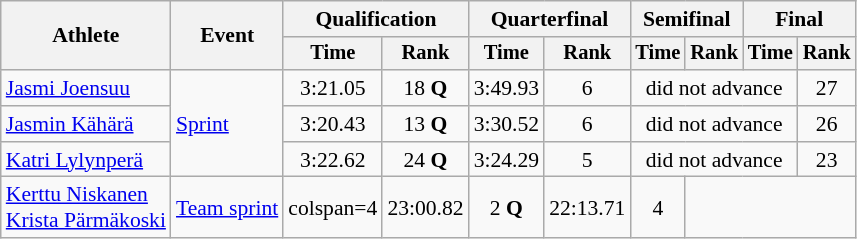<table class="wikitable" style="font-size:90%">
<tr>
<th rowspan="2">Athlete</th>
<th rowspan="2">Event</th>
<th colspan="2">Qualification</th>
<th colspan="2">Quarterfinal</th>
<th colspan="2">Semifinal</th>
<th colspan="2">Final</th>
</tr>
<tr style="font-size:95%">
<th>Time</th>
<th>Rank</th>
<th>Time</th>
<th>Rank</th>
<th>Time</th>
<th>Rank</th>
<th>Time</th>
<th>Rank</th>
</tr>
<tr align=center>
<td align=left><a href='#'>Jasmi Joensuu</a></td>
<td align=left rowspan=3><a href='#'>Sprint</a></td>
<td>3:21.05</td>
<td>18 <strong>Q</strong></td>
<td>3:49.93</td>
<td>6</td>
<td colspan=3>did not advance</td>
<td>27</td>
</tr>
<tr align=center>
<td align=left><a href='#'>Jasmin Kähärä</a></td>
<td>3:20.43</td>
<td>13 <strong>Q</strong></td>
<td>3:30.52</td>
<td>6</td>
<td colspan=3>did not advance</td>
<td>26</td>
</tr>
<tr align=center>
<td align=left><a href='#'>Katri Lylynperä</a></td>
<td>3:22.62</td>
<td>24 <strong>Q</strong></td>
<td>3:24.29</td>
<td>5</td>
<td colspan=3>did not advance</td>
<td>23</td>
</tr>
<tr align=center>
<td align=left><a href='#'>Kerttu Niskanen</a><br><a href='#'>Krista Pärmäkoski</a></td>
<td align=left><a href='#'>Team sprint</a></td>
<td>colspan=4 </td>
<td>23:00.82</td>
<td>2 <strong>Q</strong></td>
<td>22:13.71</td>
<td>4</td>
</tr>
</table>
